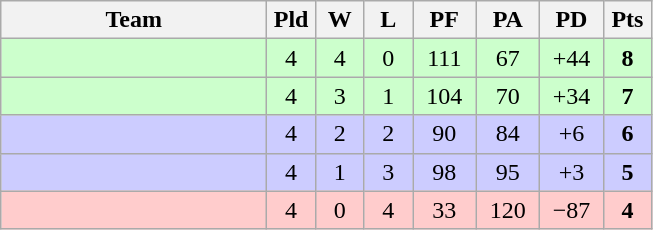<table class=wikitable style="text-align:center">
<tr>
<th width=170>Team</th>
<th width=25>Pld</th>
<th width=25>W</th>
<th width=25>L</th>
<th width=35>PF</th>
<th width=35>PA</th>
<th width=35>PD</th>
<th width=25>Pts</th>
</tr>
<tr bgcolor=ccffcc>
<td style="text-align:left"></td>
<td>4</td>
<td>4</td>
<td>0</td>
<td>111</td>
<td>67</td>
<td>+44</td>
<td><strong>8</strong></td>
</tr>
<tr bgcolor=ccffcc>
<td style="text-align:left"></td>
<td>4</td>
<td>3</td>
<td>1</td>
<td>104</td>
<td>70</td>
<td>+34</td>
<td><strong>7</strong></td>
</tr>
<tr bgcolor=ccccff>
<td style="text-align:left"></td>
<td>4</td>
<td>2</td>
<td>2</td>
<td>90</td>
<td>84</td>
<td>+6</td>
<td><strong>6</strong></td>
</tr>
<tr bgcolor=ccccff>
<td style="text-align:left"></td>
<td>4</td>
<td>1</td>
<td>3</td>
<td>98</td>
<td>95</td>
<td>+3</td>
<td><strong>5</strong></td>
</tr>
<tr bgcolor=ffcccc>
<td style="text-align:left"></td>
<td>4</td>
<td>0</td>
<td>4</td>
<td>33</td>
<td>120</td>
<td>−87</td>
<td><strong>4</strong></td>
</tr>
</table>
